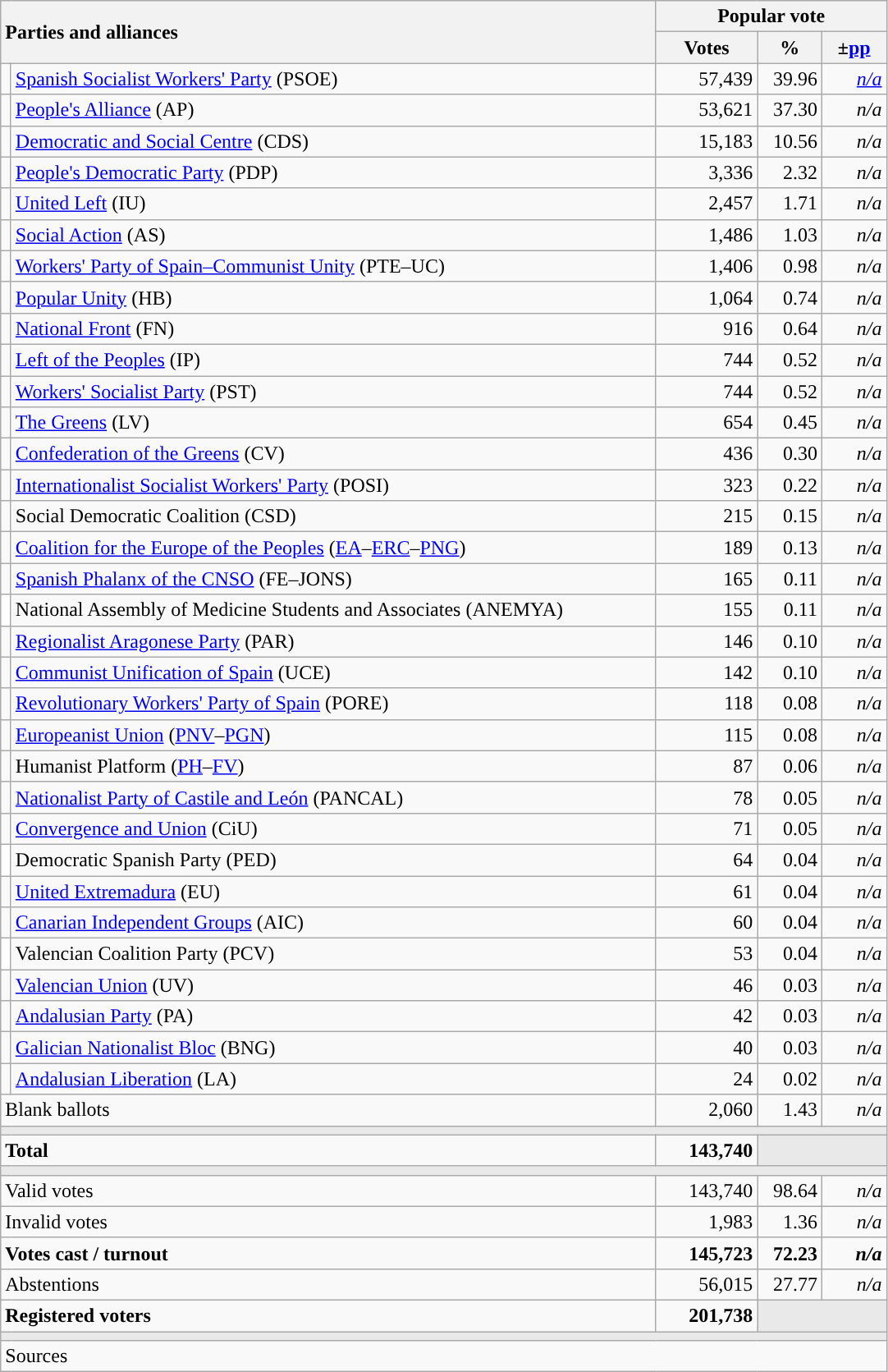<table class="wikitable" style="text-align:right">
<tr>
<th style="text-align:left;" rowspan="2" colspan="2" width="525">Parties and alliances</th>
<th colspan="3">Popular vote</th>
</tr>
<tr>
<th width="75">Votes</th>
<th width="45">%</th>
<th width="45">±<a href='#'>pp</a></th>
</tr>
<tr>
<td width="1" style="color:inherit;background:"></td>
<td align="left"><a href='#'>Spanish Socialist Workers' Party</a> (PSOE)</td>
<td>57,439</td>
<td>39.96</td>
<td><em><a href='#'>n/a</a></em></td>
</tr>
<tr>
<td style="color:inherit;background:"></td>
<td align="left"><a href='#'>People's Alliance</a> (AP)</td>
<td>53,621</td>
<td>37.30</td>
<td><em>n/a</em></td>
</tr>
<tr>
<td style="color:inherit;background:"></td>
<td align="left"><a href='#'>Democratic and Social Centre</a> (CDS)</td>
<td>15,183</td>
<td>10.56</td>
<td><em>n/a</em></td>
</tr>
<tr>
<td style="color:inherit;background:"></td>
<td align="left"><a href='#'>People's Democratic Party</a> (PDP)</td>
<td>3,336</td>
<td>2.32</td>
<td><em>n/a</em></td>
</tr>
<tr>
<td style="color:inherit;background:"></td>
<td align="left"><a href='#'>United Left</a> (IU)</td>
<td>2,457</td>
<td>1.71</td>
<td><em>n/a</em></td>
</tr>
<tr>
<td style="color:inherit;background:"></td>
<td align="left"><a href='#'>Social Action</a> (AS)</td>
<td>1,486</td>
<td>1.03</td>
<td><em>n/a</em></td>
</tr>
<tr>
<td style="color:inherit;background:"></td>
<td align="left"><a href='#'>Workers' Party of Spain–Communist Unity</a> (PTE–UC)</td>
<td>1,406</td>
<td>0.98</td>
<td><em>n/a</em></td>
</tr>
<tr>
<td style="color:inherit;background:"></td>
<td align="left"><a href='#'>Popular Unity</a> (HB)</td>
<td>1,064</td>
<td>0.74</td>
<td><em>n/a</em></td>
</tr>
<tr>
<td style="color:inherit;background:"></td>
<td align="left"><a href='#'>National Front</a> (FN)</td>
<td>916</td>
<td>0.64</td>
<td><em>n/a</em></td>
</tr>
<tr>
<td style="color:inherit;background:"></td>
<td align="left"><a href='#'>Left of the Peoples</a> (IP)</td>
<td>744</td>
<td>0.52</td>
<td><em>n/a</em></td>
</tr>
<tr>
<td style="color:inherit;background:"></td>
<td align="left"><a href='#'>Workers' Socialist Party</a> (PST)</td>
<td>744</td>
<td>0.52</td>
<td><em>n/a</em></td>
</tr>
<tr>
<td style="color:inherit;background:"></td>
<td align="left"><a href='#'>The Greens</a> (LV)</td>
<td>654</td>
<td>0.45</td>
<td><em>n/a</em></td>
</tr>
<tr>
<td style="color:inherit;background:"></td>
<td align="left"><a href='#'>Confederation of the Greens</a> (CV)</td>
<td>436</td>
<td>0.30</td>
<td><em>n/a</em></td>
</tr>
<tr>
<td style="color:inherit;background:"></td>
<td align="left"><a href='#'>Internationalist Socialist Workers' Party</a> (POSI)</td>
<td>323</td>
<td>0.22</td>
<td><em>n/a</em></td>
</tr>
<tr>
<td style="color:inherit;background:"></td>
<td align="left">Social Democratic Coalition (CSD)</td>
<td>215</td>
<td>0.15</td>
<td><em>n/a</em></td>
</tr>
<tr>
<td style="color:inherit;background:"></td>
<td align="left"><a href='#'>Coalition for the Europe of the Peoples</a> (<a href='#'>EA</a>–<a href='#'>ERC</a>–<a href='#'>PNG</a>)</td>
<td>189</td>
<td>0.13</td>
<td><em>n/a</em></td>
</tr>
<tr>
<td style="color:inherit;background:"></td>
<td align="left"><a href='#'>Spanish Phalanx of the CNSO</a> (FE–JONS)</td>
<td>165</td>
<td>0.11</td>
<td><em>n/a</em></td>
</tr>
<tr>
<td bgcolor="white"></td>
<td align="left">National Assembly of Medicine Students and Associates (ANEMYA)</td>
<td>155</td>
<td>0.11</td>
<td><em>n/a</em></td>
</tr>
<tr>
<td style="color:inherit;background:"></td>
<td align="left"><a href='#'>Regionalist Aragonese Party</a> (PAR)</td>
<td>146</td>
<td>0.10</td>
<td><em>n/a</em></td>
</tr>
<tr>
<td style="color:inherit;background:"></td>
<td align="left"><a href='#'>Communist Unification of Spain</a> (UCE)</td>
<td>142</td>
<td>0.10</td>
<td><em>n/a</em></td>
</tr>
<tr>
<td style="color:inherit;background:"></td>
<td align="left"><a href='#'>Revolutionary Workers' Party of Spain</a> (PORE)</td>
<td>118</td>
<td>0.08</td>
<td><em>n/a</em></td>
</tr>
<tr>
<td style="color:inherit;background:"></td>
<td align="left"><a href='#'>Europeanist Union</a> (<a href='#'>PNV</a>–<a href='#'>PGN</a>)</td>
<td>115</td>
<td>0.08</td>
<td><em>n/a</em></td>
</tr>
<tr>
<td style="color:inherit;background:"></td>
<td align="left">Humanist Platform (<a href='#'>PH</a>–<a href='#'>FV</a>)</td>
<td>87</td>
<td>0.06</td>
<td><em>n/a</em></td>
</tr>
<tr>
<td style="color:inherit;background:"></td>
<td align="left"><a href='#'>Nationalist Party of Castile and León</a> (PANCAL)</td>
<td>78</td>
<td>0.05</td>
<td><em>n/a</em></td>
</tr>
<tr>
<td style="color:inherit;background:"></td>
<td align="left"><a href='#'>Convergence and Union</a> (CiU)</td>
<td>71</td>
<td>0.05</td>
<td><em>n/a</em></td>
</tr>
<tr>
<td bgcolor="white"></td>
<td align="left">Democratic Spanish Party (PED)</td>
<td>64</td>
<td>0.04</td>
<td><em>n/a</em></td>
</tr>
<tr>
<td style="color:inherit;background:"></td>
<td align="left"><a href='#'>United Extremadura</a> (EU)</td>
<td>61</td>
<td>0.04</td>
<td><em>n/a</em></td>
</tr>
<tr>
<td style="color:inherit;background:"></td>
<td align="left"><a href='#'>Canarian Independent Groups</a> (AIC)</td>
<td>60</td>
<td>0.04</td>
<td><em>n/a</em></td>
</tr>
<tr>
<td bgcolor="white"></td>
<td align="left">Valencian Coalition Party (PCV)</td>
<td>53</td>
<td>0.04</td>
<td><em>n/a</em></td>
</tr>
<tr>
<td style="color:inherit;background:"></td>
<td align="left"><a href='#'>Valencian Union</a> (UV)</td>
<td>46</td>
<td>0.03</td>
<td><em>n/a</em></td>
</tr>
<tr>
<td style="color:inherit;background:"></td>
<td align="left"><a href='#'>Andalusian Party</a> (PA)</td>
<td>42</td>
<td>0.03</td>
<td><em>n/a</em></td>
</tr>
<tr>
<td style="color:inherit;background:"></td>
<td align="left"><a href='#'>Galician Nationalist Bloc</a> (BNG)</td>
<td>40</td>
<td>0.03</td>
<td><em>n/a</em></td>
</tr>
<tr>
<td style="color:inherit;background:"></td>
<td align="left"><a href='#'>Andalusian Liberation</a> (LA)</td>
<td>24</td>
<td>0.02</td>
<td><em>n/a</em></td>
</tr>
<tr>
<td align="left" colspan="2">Blank ballots</td>
<td>2,060</td>
<td>1.43</td>
<td><em>n/a</em></td>
</tr>
<tr>
<td colspan="5" bgcolor="#E9E9E9"></td>
</tr>
<tr style="font-weight:bold;">
<td align="left" colspan="2">Total</td>
<td>143,740</td>
<td bgcolor="#E9E9E9" colspan="2"></td>
</tr>
<tr>
<td colspan="5" bgcolor="#E9E9E9"></td>
</tr>
<tr>
<td align="left" colspan="2">Valid votes</td>
<td>143,740</td>
<td>98.64</td>
<td><em>n/a</em></td>
</tr>
<tr>
<td align="left" colspan="2">Invalid votes</td>
<td>1,983</td>
<td>1.36</td>
<td><em>n/a</em></td>
</tr>
<tr style="font-weight:bold;">
<td align="left" colspan="2">Votes cast / turnout</td>
<td>145,723</td>
<td>72.23</td>
<td><em>n/a</em></td>
</tr>
<tr>
<td align="left" colspan="2">Abstentions</td>
<td>56,015</td>
<td>27.77</td>
<td><em>n/a</em></td>
</tr>
<tr style="font-weight:bold;">
<td align="left" colspan="2">Registered voters</td>
<td>201,738</td>
<td bgcolor="#E9E9E9" colspan="2"></td>
</tr>
<tr>
<td colspan="5" bgcolor="#E9E9E9"></td>
</tr>
<tr>
<td align="left" colspan="5">Sources</td>
</tr>
</table>
